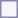<table style="border:1px solid #8888aa; background-color:#f7f8ff; padding:5px; font-size:95%; margin: 0px 12px 12px 0px;">
</table>
